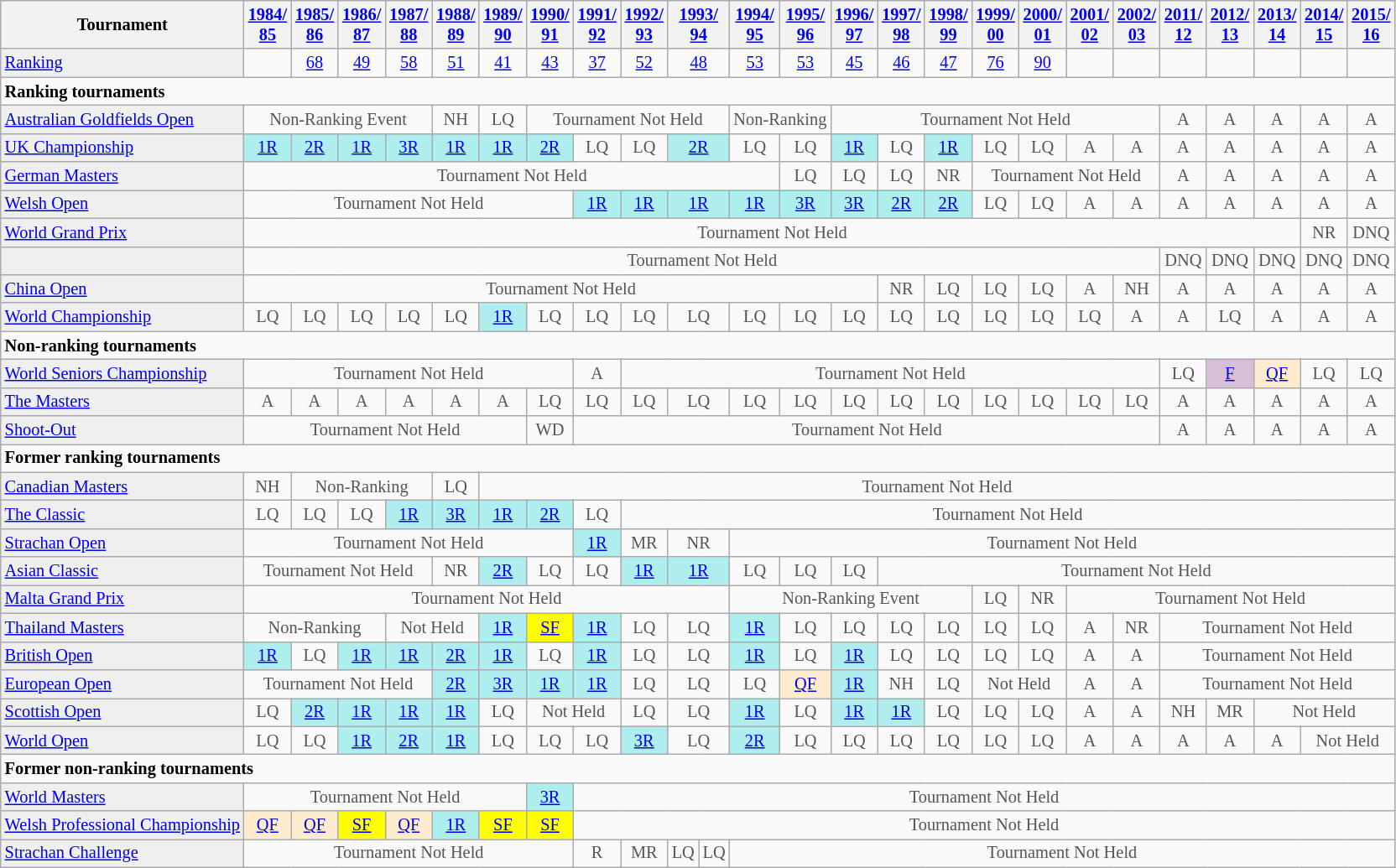<table class="wikitable" style="font-size:85%;">
<tr>
<th>Tournament</th>
<th><a href='#'>1984/<br>85</a></th>
<th><a href='#'>1985/<br>86</a></th>
<th><a href='#'>1986/<br>87</a></th>
<th><a href='#'>1987/<br>88</a></th>
<th><a href='#'>1988/<br>89</a></th>
<th><a href='#'>1989/<br>90</a></th>
<th><a href='#'>1990/<br>91</a></th>
<th><a href='#'>1991/<br>92</a></th>
<th><a href='#'>1992/<br>93</a></th>
<th colspan="2"><a href='#'>1993/<br>94</a></th>
<th><a href='#'>1994/<br>95</a></th>
<th><a href='#'>1995/<br>96</a></th>
<th><a href='#'>1996/<br>97</a></th>
<th><a href='#'>1997/<br>98</a></th>
<th><a href='#'>1998/<br>99</a></th>
<th><a href='#'>1999/<br>00</a></th>
<th><a href='#'>2000/<br>01</a></th>
<th><a href='#'>2001/<br>02</a></th>
<th><a href='#'>2002/<br>03</a></th>
<th><a href='#'>2011/<br>12</a></th>
<th><a href='#'>2012/<br>13</a></th>
<th><a href='#'>2013/<br>14</a></th>
<th><a href='#'>2014/<br>15</a></th>
<th><a href='#'>2015/<br>16</a></th>
</tr>
<tr>
<td style="background:#EFEFEF;"><a href='#'>Ranking</a></td>
<td align="center"></td>
<td align="center"><a href='#'>68</a></td>
<td align="center"><a href='#'>49</a></td>
<td align="center"><a href='#'>58</a></td>
<td align="center"><a href='#'>51</a></td>
<td align="center"><a href='#'>41</a></td>
<td align="center"><a href='#'>43</a></td>
<td align="center"><a href='#'>37</a></td>
<td align="center"><a href='#'>52</a></td>
<td align="center" colspan="2"><a href='#'>48</a></td>
<td align="center"><a href='#'>53</a></td>
<td align="center"><a href='#'>53</a></td>
<td align="center"><a href='#'>45</a></td>
<td align="center"><a href='#'>46</a></td>
<td align="center"><a href='#'>47</a></td>
<td align="center"><a href='#'>76</a></td>
<td align="center"><a href='#'>90</a></td>
<td align="center"></td>
<td align="center"></td>
<td align="center"></td>
<td align="center"></td>
<td align="center"></td>
<td align="center"></td>
<td align="center"></td>
</tr>
<tr>
<td colspan="30"><strong>Ranking tournaments</strong></td>
</tr>
<tr>
<td style="background:#EFEFEF;"><a href='#'>Australian Goldfields Open</a></td>
<td align="center" colspan="4" style="color:#555555;">Non-Ranking Event</td>
<td align="center" style="color:#555555;">NH</td>
<td align="center" style="color:#555555;">LQ</td>
<td align="center" colspan="5" style="color:#555555;">Tournament Not Held</td>
<td align="center" colspan="2" style="color:#555555;">Non-Ranking</td>
<td align="center" colspan="7" style="color:#555555;">Tournament Not Held</td>
<td align="center" style="color:#555555;">A</td>
<td align="center" style="color:#555555;">A</td>
<td align="center" style="color:#555555;">A</td>
<td align="center" style="color:#555555;">A</td>
<td align="center" style="color:#555555;">A</td>
</tr>
<tr>
<td style="background:#EFEFEF;"><a href='#'>UK Championship</a></td>
<td align="center" style="background:#afeeee;"><a href='#'>1R</a></td>
<td align="center" style="background:#afeeee;"><a href='#'>2R</a></td>
<td align="center" style="background:#afeeee;"><a href='#'>1R</a></td>
<td align="center" style="background:#afeeee;"><a href='#'>3R</a></td>
<td align="center" style="background:#afeeee;"><a href='#'>1R</a></td>
<td align="center" style="background:#afeeee;"><a href='#'>1R</a></td>
<td align="center" style="background:#afeeee;"><a href='#'>2R</a></td>
<td align="center" style="color:#555555;">LQ</td>
<td align="center" style="color:#555555;">LQ</td>
<td align="center" colspan="2" style="background:#afeeee;"><a href='#'>2R</a></td>
<td align="center" style="color:#555555;">LQ</td>
<td align="center" style="color:#555555;">LQ</td>
<td align="center" style="background:#afeeee;"><a href='#'>1R</a></td>
<td align="center" style="color:#555555;">LQ</td>
<td align="center" style="background:#afeeee;"><a href='#'>1R</a></td>
<td align="center" style="color:#555555;">LQ</td>
<td align="center" style="color:#555555;">LQ</td>
<td align="center" style="color:#555555;">A</td>
<td align="center" style="color:#555555;">A</td>
<td align="center" style="color:#555555;">A</td>
<td align="center" style="color:#555555;">A</td>
<td align="center" style="color:#555555;">A</td>
<td align="center" style="color:#555555;">A</td>
<td align="center" style="color:#555555;">A</td>
</tr>
<tr>
<td style="background:#EFEFEF;"><a href='#'>German Masters</a></td>
<td align="center" colspan="12" style="color:#555555;">Tournament Not Held</td>
<td align="center" style="color:#555555;">LQ</td>
<td align="center" style="color:#555555;">LQ</td>
<td align="center" style="color:#555555;">LQ</td>
<td align="center" style="color:#555555;">NR</td>
<td align="center" colspan="4" style="color:#555555;">Tournament Not Held</td>
<td align="center" style="color:#555555;">A</td>
<td align="center" style="color:#555555;">A</td>
<td align="center" style="color:#555555;">A</td>
<td align="center" style="color:#555555;">A</td>
<td align="center" style="color:#555555;">A</td>
</tr>
<tr>
<td style="background:#EFEFEF;"><a href='#'>Welsh Open</a></td>
<td align="center" colspan="7" style="color:#555555;">Tournament Not Held</td>
<td align="center" style="background:#afeeee;"><a href='#'>1R</a></td>
<td align="center" style="background:#afeeee;"><a href='#'>1R</a></td>
<td align="center" colspan="2" style="background:#afeeee;"><a href='#'>1R</a></td>
<td align="center" style="background:#afeeee;"><a href='#'>1R</a></td>
<td align="center" style="background:#afeeee;"><a href='#'>3R</a></td>
<td align="center" style="background:#afeeee;"><a href='#'>3R</a></td>
<td align="center" style="background:#afeeee;"><a href='#'>2R</a></td>
<td align="center" style="background:#afeeee;"><a href='#'>2R</a></td>
<td align="center" style="color:#555555;">LQ</td>
<td align="center" style="color:#555555;">LQ</td>
<td align="center" style="color:#555555;">A</td>
<td align="center" style="color:#555555;">A</td>
<td align="center" style="color:#555555;">A</td>
<td align="center" style="color:#555555;">A</td>
<td align="center" style="color:#555555;">A</td>
<td align="center" style="color:#555555;">A</td>
<td align="center" style="color:#555555;">A</td>
</tr>
<tr>
<td style="background:#EFEFEF;"><a href='#'>World Grand Prix</a></td>
<td align="center" colspan="23" style="color:#555555;">Tournament Not Held</td>
<td align="center" style="color:#555555;">NR</td>
<td align="center" style="color:#555555;">DNQ</td>
</tr>
<tr>
<td style="background:#EFEFEF;"></td>
<td align="center" colspan="20" style="color:#555555;">Tournament Not Held</td>
<td align="center" style="color:#555555;">DNQ</td>
<td align="center" style="color:#555555;">DNQ</td>
<td align="center" style="color:#555555;">DNQ</td>
<td align="center" style="color:#555555;">DNQ</td>
<td align="center" style="color:#555555;">DNQ</td>
</tr>
<tr>
<td style="background:#EFEFEF;"><a href='#'>China Open</a></td>
<td align="center" colspan="14" style="color:#555555;">Tournament Not Held</td>
<td align="center" style="color:#555555;">NR</td>
<td align="center" style="color:#555555;">LQ</td>
<td align="center" style="color:#555555;">LQ</td>
<td align="center" style="color:#555555;">LQ</td>
<td align="center" style="color:#555555;">A</td>
<td align="center" style="color:#555555;">NH</td>
<td align="center" style="color:#555555;">A</td>
<td align="center" style="color:#555555;">A</td>
<td align="center" style="color:#555555;">A</td>
<td align="center" style="color:#555555;">A</td>
<td align="center" style="color:#555555;">A</td>
</tr>
<tr>
<td style="background:#EFEFEF;"><a href='#'>World Championship</a></td>
<td align="center" style="color:#555555;">LQ</td>
<td align="center" style="color:#555555;">LQ</td>
<td align="center" style="color:#555555;">LQ</td>
<td align="center" style="color:#555555;">LQ</td>
<td align="center" style="color:#555555;">LQ</td>
<td align="center" style="background:#afeeee;"><a href='#'>1R</a></td>
<td align="center" style="color:#555555;">LQ</td>
<td align="center" style="color:#555555;">LQ</td>
<td align="center" style="color:#555555;">LQ</td>
<td align="center" colspan="2" style="color:#555555;">LQ</td>
<td align="center" style="color:#555555;">LQ</td>
<td align="center" style="color:#555555;">LQ</td>
<td align="center" style="color:#555555;">LQ</td>
<td align="center" style="color:#555555;">LQ</td>
<td align="center" style="color:#555555;">LQ</td>
<td align="center" style="color:#555555;">LQ</td>
<td align="center" style="color:#555555;">LQ</td>
<td align="center" style="color:#555555;">LQ</td>
<td align="center" style="color:#555555;">A</td>
<td align="center" style="color:#555555;">A</td>
<td align="center" style="color:#555555;">LQ</td>
<td align="center" style="color:#555555;">A</td>
<td align="center" style="color:#555555;">A</td>
<td align="center" style="color:#555555;">A</td>
</tr>
<tr>
<td colspan="30"><strong>Non-ranking tournaments</strong></td>
</tr>
<tr>
<td style="background:#EFEFEF;"><a href='#'>World Seniors Championship</a></td>
<td align="center" colspan="7" style="color:#555555;">Tournament Not Held</td>
<td align="center" style="color:#555555;">A</td>
<td align="center" colspan="12" style="color:#555555;">Tournament Not Held</td>
<td align="center" style="color:#555555;">LQ</td>
<td align="center" style="background:#D8BFD8;"><a href='#'>F</a></td>
<td align="center" style="background:#ffebcd;"><a href='#'>QF</a></td>
<td align="center" style="color:#555555;">LQ</td>
<td align="center" style="color:#555555;">LQ</td>
</tr>
<tr>
<td style="background:#EFEFEF;"><a href='#'>The Masters</a></td>
<td align="center" style="color:#555555;">A</td>
<td align="center" style="color:#555555;">A</td>
<td align="center" style="color:#555555;">A</td>
<td align="center" style="color:#555555;">A</td>
<td align="center" style="color:#555555;">A</td>
<td align="center" style="color:#555555;">A</td>
<td align="center" style="color:#555555;">LQ</td>
<td align="center" style="color:#555555;">LQ</td>
<td align="center" style="color:#555555;">LQ</td>
<td align="center" colspan="2" style="color:#555555;">LQ</td>
<td align="center" style="color:#555555;">LQ</td>
<td align="center" style="color:#555555;">LQ</td>
<td align="center" style="color:#555555;">LQ</td>
<td align="center" style="color:#555555;">LQ</td>
<td align="center" style="color:#555555;">LQ</td>
<td align="center" style="color:#555555;">LQ</td>
<td align="center" style="color:#555555;">LQ</td>
<td align="center" style="color:#555555;">LQ</td>
<td align="center" style="color:#555555;">LQ</td>
<td align="center" style="color:#555555;">A</td>
<td align="center" style="color:#555555;">A</td>
<td align="center" style="color:#555555;">A</td>
<td align="center" style="color:#555555;">A</td>
<td align="center" style="color:#555555;">A</td>
</tr>
<tr>
<td style="background:#EFEFEF;"><a href='#'>Shoot-Out</a></td>
<td align="center" colspan="6" style="color:#555555;">Tournament Not Held</td>
<td align="center" style="color:#555555;">WD</td>
<td align="center" colspan="13" style="color:#555555;">Tournament Not Held</td>
<td align="center" style="color:#555555;">A</td>
<td align="center" style="color:#555555;">A</td>
<td align="center" style="color:#555555;">A</td>
<td align="center" style="color:#555555;">A</td>
<td align="center" style="color:#555555;">A</td>
</tr>
<tr>
<td colspan="30"><strong>Former ranking tournaments</strong></td>
</tr>
<tr>
<td style="background:#EFEFEF;"><a href='#'>Canadian Masters</a></td>
<td align="center" style="color:#555555;">NH</td>
<td align="center" colspan="3" style="color:#555555;">Non-Ranking</td>
<td align="center" style="color:#555555;">LQ</td>
<td align="center" colspan="30" style="color:#555555;">Tournament Not Held</td>
</tr>
<tr>
<td style="background:#EFEFEF;"><a href='#'>The Classic</a></td>
<td align="center" style="color:#555555;">LQ</td>
<td align="center" style="color:#555555;">LQ</td>
<td align="center" style="color:#555555;">LQ</td>
<td align="center" style="background:#afeeee;"><a href='#'>1R</a></td>
<td align="center" style="background:#afeeee;"><a href='#'>3R</a></td>
<td align="center" style="background:#afeeee;"><a href='#'>1R</a></td>
<td align="center" style="background:#afeeee;"><a href='#'>2R</a></td>
<td align="center" style="color:#555555;">LQ</td>
<td align="center" colspan="30" style="color:#555555;">Tournament Not Held</td>
</tr>
<tr>
<td style="background:#EFEFEF;"><a href='#'>Strachan Open</a></td>
<td align="center" colspan="7" style="color:#555555;">Tournament Not Held</td>
<td align="center" style="background:#afeeee;"><a href='#'>1R</a></td>
<td align="center" style="color:#555555;">MR</td>
<td align="center" colspan="2" style="color:#555555;">NR</td>
<td align="center" colspan="30" style="color:#555555;">Tournament Not Held</td>
</tr>
<tr>
<td style="background:#EFEFEF;"><a href='#'>Asian Classic</a></td>
<td align="center" colspan="4" style="color:#555555;">Tournament Not Held</td>
<td align="center" style="color:#555555;">NR</td>
<td align="center" style="background:#afeeee;"><a href='#'>2R</a></td>
<td align="center" style="color:#555555;">LQ</td>
<td align="center" style="color:#555555;">LQ</td>
<td align="center" style="background:#afeeee;"><a href='#'>1R</a></td>
<td align="center" colspan="2" style="background:#afeeee;"><a href='#'>1R</a></td>
<td align="center" style="color:#555555;">LQ</td>
<td align="center" style="color:#555555;">LQ</td>
<td align="center" style="color:#555555;">LQ</td>
<td align="center" colspan="30" style="color:#555555;">Tournament Not Held</td>
</tr>
<tr>
<td style="background:#EFEFEF;"><a href='#'>Malta Grand Prix</a></td>
<td align="center" colspan="11" style="color:#555555;">Tournament Not Held</td>
<td align="center" colspan="5" style="color:#555555;">Non-Ranking Event</td>
<td align="center" style="color:#555555;">LQ</td>
<td align="center" style="color:#555555;">NR</td>
<td align="center" colspan="30" style="color:#555555;">Tournament Not Held</td>
</tr>
<tr>
<td style="background:#EFEFEF;"><a href='#'>Thailand Masters</a></td>
<td align="center" colspan="3" style="color:#555555;">Non-Ranking</td>
<td align="center" colspan="2" style="color:#555555;">Not Held</td>
<td align="center" style="background:#afeeee;"><a href='#'>1R</a></td>
<td align="center" style="background:yellow;"><a href='#'>SF</a></td>
<td align="center" style="background:#afeeee;"><a href='#'>1R</a></td>
<td align="center" style="color:#555555;">LQ</td>
<td align="center" colspan="2" style="color:#555555;">LQ</td>
<td align="center" style="background:#afeeee;"><a href='#'>1R</a></td>
<td align="center" style="color:#555555;">LQ</td>
<td align="center" style="color:#555555;">LQ</td>
<td align="center" style="color:#555555;">LQ</td>
<td align="center" style="color:#555555;">LQ</td>
<td align="center" style="color:#555555;">LQ</td>
<td align="center" style="color:#555555;">LQ</td>
<td align="center" style="color:#555555;">A</td>
<td align="center" style="color:#555555;">NR</td>
<td align="center" colspan="30" style="color:#555555;">Tournament Not Held</td>
</tr>
<tr>
<td style="background:#EFEFEF;"><a href='#'>British Open</a></td>
<td align="center" style="background:#afeeee;"><a href='#'>1R</a></td>
<td align="center" style="color:#555555;">LQ</td>
<td align="center" style="background:#afeeee;"><a href='#'>1R</a></td>
<td align="center" style="background:#afeeee;"><a href='#'>1R</a></td>
<td align="center" style="background:#afeeee;"><a href='#'>2R</a></td>
<td align="center" style="background:#afeeee;"><a href='#'>1R</a></td>
<td align="center" style="color:#555555;">LQ</td>
<td align="center" style="background:#afeeee;"><a href='#'>1R</a></td>
<td align="center" style="color:#555555;">LQ</td>
<td align="center" colspan="2" style="color:#555555;">LQ</td>
<td align="center" style="background:#afeeee;"><a href='#'>1R</a></td>
<td align="center" style="color:#555555;">LQ</td>
<td align="center" style="background:#afeeee;"><a href='#'>1R</a></td>
<td align="center" style="color:#555555;">LQ</td>
<td align="center" style="color:#555555;">LQ</td>
<td align="center" style="color:#555555;">LQ</td>
<td align="center" style="color:#555555;">LQ</td>
<td align="center" style="color:#555555;">A</td>
<td align="center" style="color:#555555;">A</td>
<td align="center" colspan="30" style="color:#555555;">Tournament Not Held</td>
</tr>
<tr>
<td style="background:#EFEFEF;"><a href='#'>European Open</a></td>
<td align="center" colspan="4" style="color:#555555;">Tournament Not Held</td>
<td align="center" style="background:#afeeee;"><a href='#'>2R</a></td>
<td align="center" style="background:#afeeee;"><a href='#'>3R</a></td>
<td align="center" style="background:#afeeee;"><a href='#'>1R</a></td>
<td align="center" style="background:#afeeee;"><a href='#'>1R</a></td>
<td align="center" style="color:#555555;">LQ</td>
<td align="center" colspan="2" style="color:#555555;">LQ</td>
<td align="center" style="color:#555555;">LQ</td>
<td align="center" style="background:#ffebcd;"><a href='#'>QF</a></td>
<td align="center" style="background:#afeeee;"><a href='#'>1R</a></td>
<td align="center" style="color:#555555;">NH</td>
<td align="center" style="color:#555555;">LQ</td>
<td align="center" colspan="2" style="color:#555555;">Not Held</td>
<td align="center" style="color:#555555;">A</td>
<td align="center" style="color:#555555;">A</td>
<td align="center" colspan="30" style="color:#555555;">Tournament Not Held</td>
</tr>
<tr>
<td style="background:#EFEFEF;"><a href='#'>Scottish Open</a></td>
<td align="center" style="color:#555555;">LQ</td>
<td align="center" style="background:#afeeee;"><a href='#'>2R</a></td>
<td align="center" style="background:#afeeee;"><a href='#'>1R</a></td>
<td align="center" style="background:#afeeee;"><a href='#'>1R</a></td>
<td align="center" style="background:#afeeee;"><a href='#'>1R</a></td>
<td align="center" style="color:#555555;">LQ</td>
<td align="center" colspan="2" style="color:#555555;">Not Held</td>
<td align="center" style="color:#555555;">LQ</td>
<td align="center" colspan="2" style="color:#555555;">LQ</td>
<td align="center" style="background:#afeeee;"><a href='#'>1R</a></td>
<td align="center" style="color:#555555;">LQ</td>
<td align="center" style="background:#afeeee;"><a href='#'>1R</a></td>
<td align="center" style="background:#afeeee;"><a href='#'>1R</a></td>
<td align="center" style="color:#555555;">LQ</td>
<td align="center" style="color:#555555;">LQ</td>
<td align="center" style="color:#555555;">LQ</td>
<td align="center" style="color:#555555;">A</td>
<td align="center" style="color:#555555;">A</td>
<td align="center" style="color:#555555;">NH</td>
<td align="center" style="color:#555555;">MR</td>
<td align="center" colspan="3" style="color:#555555;">Not Held</td>
</tr>
<tr>
<td style="background:#EFEFEF;"><a href='#'>World Open</a></td>
<td align="center" style="color:#555555;">LQ</td>
<td align="center" style="color:#555555;">LQ</td>
<td align="center" style="background:#afeeee;"><a href='#'>1R</a></td>
<td align="center" style="background:#afeeee;"><a href='#'>2R</a></td>
<td align="center" style="background:#afeeee;"><a href='#'>1R</a></td>
<td align="center" style="color:#555555;">LQ</td>
<td align="center" style="color:#555555;">LQ</td>
<td align="center" style="color:#555555;">LQ</td>
<td align="center" style="background:#afeeee;"><a href='#'>3R</a></td>
<td align="center" colspan="2" style="color:#555555;">LQ</td>
<td align="center" style="background:#afeeee;"><a href='#'>2R</a></td>
<td align="center" style="color:#555555;">LQ</td>
<td align="center" style="color:#555555;">LQ</td>
<td align="center" style="color:#555555;">LQ</td>
<td align="center" style="color:#555555;">LQ</td>
<td align="center" style="color:#555555;">LQ</td>
<td align="center" style="color:#555555;">LQ</td>
<td align="center" style="color:#555555;">A</td>
<td align="center" style="color:#555555;">A</td>
<td align="center" style="color:#555555;">A</td>
<td align="center" style="color:#555555;">A</td>
<td align="center" style="color:#555555;">A</td>
<td align="center" colspan="2" style="color:#555555;">Not Held</td>
</tr>
<tr>
<td colspan="30"><strong>Former non-ranking tournaments</strong></td>
</tr>
<tr>
<td style="background:#EFEFEF;"><a href='#'>World Masters</a></td>
<td align="center" colspan="6" style="color:#555555;">Tournament Not Held</td>
<td align="center" style="background:#afeeee;"><a href='#'>3R</a></td>
<td align="center" colspan="30" style="color:#555555;">Tournament Not Held</td>
</tr>
<tr>
<td style="background:#EFEFEF;"><a href='#'>Welsh Professional Championship</a></td>
<td align="center" style="background:#ffebcd;"><a href='#'>QF</a></td>
<td align="center" style="background:#ffebcd;"><a href='#'>QF</a></td>
<td align="center" style="background:yellow;"><a href='#'>SF</a></td>
<td align="center" style="background:#ffebcd;"><a href='#'>QF</a></td>
<td align="center" style="background:#afeeee;"><a href='#'>1R</a></td>
<td align="center" style="background:yellow;"><a href='#'>SF</a></td>
<td align="center" style="background:yellow;"><a href='#'>SF</a></td>
<td align="center" colspan="30" style="color:#555555;">Tournament Not Held</td>
</tr>
<tr>
<td style="background:#EFEFEF;"><a href='#'>Strachan Challenge</a></td>
<td align="center" colspan="7" style="color:#555555;">Tournament Not Held</td>
<td align="center" style="color:#555555;">R</td>
<td align="center" style="color:#555555;">MR</td>
<td align="center" style="color:#555555;">LQ</td>
<td align="center" style="color:#555555;">LQ</td>
<td align="center" colspan="30" style="color:#555555;">Tournament Not Held</td>
</tr>
</table>
